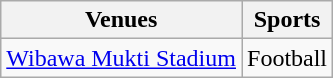<table class="wikitable">
<tr>
<th>Venues</th>
<th>Sports</th>
</tr>
<tr>
<td><a href='#'>Wibawa Mukti Stadium</a></td>
<td>Football</td>
</tr>
</table>
